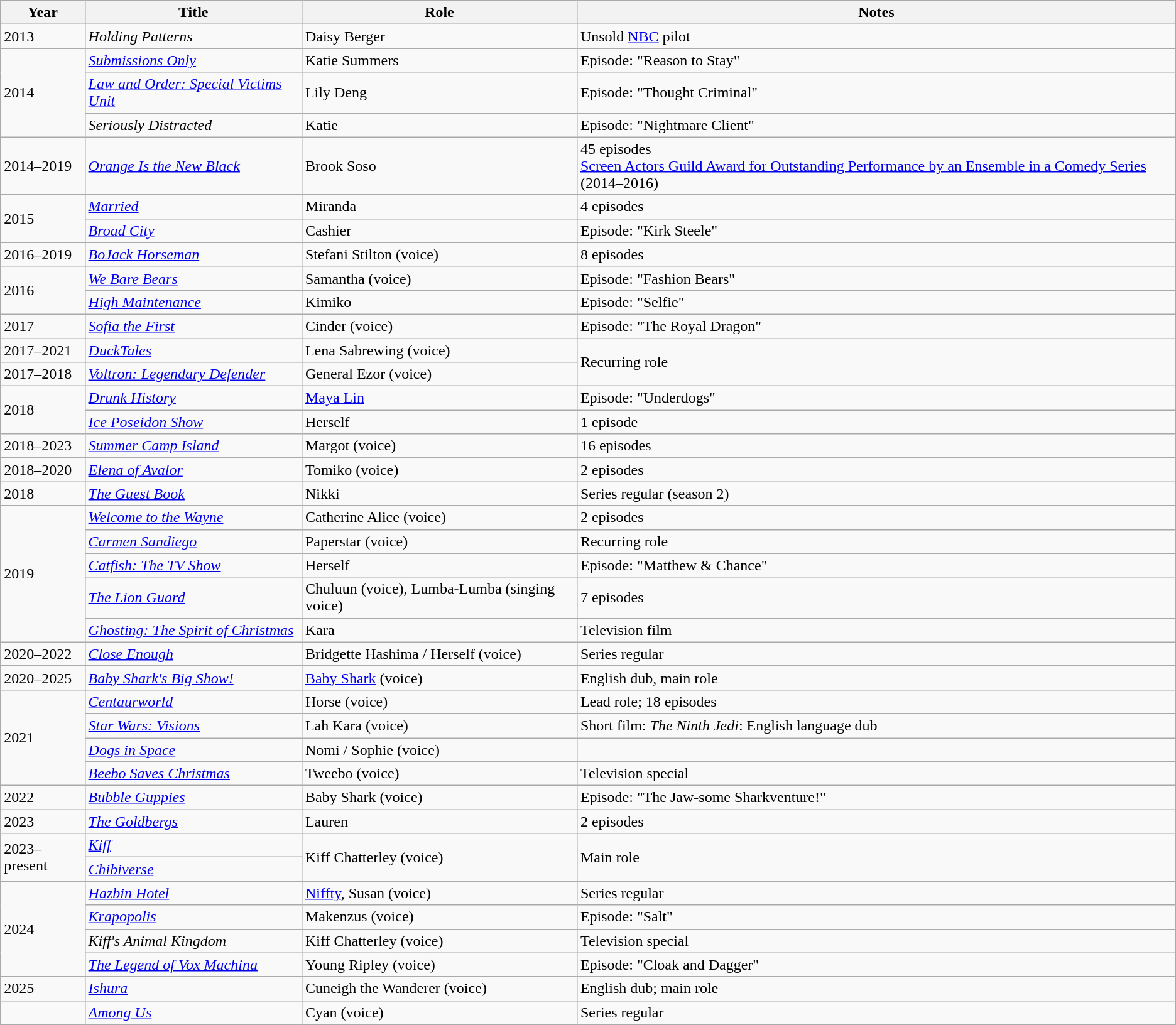<table class="wikitable sortable">
<tr>
<th>Year</th>
<th>Title</th>
<th>Role</th>
<th class="unsortable">Notes</th>
</tr>
<tr>
<td>2013</td>
<td><em>Holding Patterns</em></td>
<td>Daisy Berger</td>
<td>Unsold <a href='#'>NBC</a> pilot</td>
</tr>
<tr>
<td rowspan=3>2014</td>
<td><em><a href='#'>Submissions Only</a></em></td>
<td>Katie Summers</td>
<td>Episode: "Reason to Stay"</td>
</tr>
<tr>
<td><em><a href='#'>Law and Order: Special Victims Unit</a></em></td>
<td>Lily Deng</td>
<td>Episode: "Thought Criminal"</td>
</tr>
<tr>
<td><em>Seriously Distracted</em></td>
<td>Katie</td>
<td>Episode: "Nightmare Client"</td>
</tr>
<tr>
<td>2014–2019</td>
<td><em><a href='#'>Orange Is the New Black</a></em></td>
<td>Brook Soso</td>
<td>45 episodes<br><a href='#'>Screen Actors Guild Award for Outstanding Performance by an Ensemble in a Comedy Series</a> (2014–2016)</td>
</tr>
<tr>
<td rowspan=2>2015</td>
<td><em><a href='#'>Married</a></em></td>
<td>Miranda</td>
<td>4 episodes</td>
</tr>
<tr>
<td><em><a href='#'>Broad City</a></em></td>
<td>Cashier</td>
<td>Episode: "Kirk Steele"</td>
</tr>
<tr>
<td>2016–2019</td>
<td><em><a href='#'>BoJack Horseman</a></em></td>
<td>Stefani Stilton (voice)</td>
<td>8 episodes</td>
</tr>
<tr>
<td rowspan=2>2016</td>
<td><em><a href='#'>We Bare Bears</a></em></td>
<td>Samantha (voice)</td>
<td>Episode: "Fashion Bears"</td>
</tr>
<tr>
<td><em><a href='#'>High Maintenance</a></em></td>
<td>Kimiko</td>
<td>Episode: "Selfie"</td>
</tr>
<tr>
<td>2017</td>
<td><em><a href='#'>Sofia the First</a></em></td>
<td>Cinder (voice)</td>
<td>Episode: "The Royal Dragon"</td>
</tr>
<tr>
<td>2017–2021</td>
<td><em><a href='#'>DuckTales</a></em></td>
<td>Lena Sabrewing (voice)</td>
<td rowspan="2">Recurring role</td>
</tr>
<tr>
<td>2017–2018</td>
<td><em><a href='#'>Voltron: Legendary Defender</a></em></td>
<td>General Ezor (voice)</td>
</tr>
<tr>
<td rowspan=2>2018</td>
<td><em><a href='#'>Drunk History</a></em></td>
<td><a href='#'>Maya Lin</a></td>
<td>Episode: "Underdogs"</td>
</tr>
<tr>
<td><em><a href='#'>Ice Poseidon Show</a></em></td>
<td>Herself</td>
<td>1 episode</td>
</tr>
<tr>
<td>2018–2023</td>
<td><em><a href='#'>Summer Camp Island</a></em></td>
<td>Margot (voice)</td>
<td>16 episodes</td>
</tr>
<tr>
<td>2018–2020</td>
<td><em><a href='#'>Elena of Avalor</a></em></td>
<td>Tomiko (voice)</td>
<td>2 episodes</td>
</tr>
<tr>
<td>2018</td>
<td><em><a href='#'>The Guest Book</a></em></td>
<td>Nikki</td>
<td>Series regular (season 2)</td>
</tr>
<tr>
<td rowspan=5>2019</td>
<td><em><a href='#'>Welcome to the Wayne</a></em></td>
<td>Catherine Alice (voice)</td>
<td>2 episodes</td>
</tr>
<tr>
<td><em><a href='#'>Carmen Sandiego</a></em></td>
<td>Paperstar (voice)</td>
<td>Recurring role</td>
</tr>
<tr>
<td><em><a href='#'>Catfish: The TV Show</a></em></td>
<td>Herself</td>
<td>Episode: "Matthew & Chance"</td>
</tr>
<tr>
<td><em><a href='#'>The Lion Guard</a></em></td>
<td>Chuluun (voice), Lumba-Lumba (singing voice)</td>
<td>7 episodes</td>
</tr>
<tr>
<td><em><a href='#'>Ghosting: The Spirit of Christmas</a></em></td>
<td>Kara</td>
<td>Television film</td>
</tr>
<tr>
<td>2020–2022</td>
<td><em><a href='#'>Close Enough</a></em></td>
<td>Bridgette Hashima / Herself (voice)</td>
<td>Series regular</td>
</tr>
<tr>
<td>2020–2025</td>
<td><em><a href='#'>Baby Shark's Big Show!</a></em></td>
<td><a href='#'>Baby Shark</a> (voice)</td>
<td>English dub, main role</td>
</tr>
<tr>
<td rowspan="4">2021</td>
<td><em><a href='#'>Centaurworld</a></em></td>
<td>Horse (voice)</td>
<td>Lead role; 18 episodes</td>
</tr>
<tr>
<td><em><a href='#'>Star Wars: Visions</a></em></td>
<td>Lah Kara (voice)</td>
<td>Short film: <em>The Ninth Jedi</em>: English language dub</td>
</tr>
<tr>
<td><em><a href='#'>Dogs in Space</a></em></td>
<td>Nomi / Sophie (voice)</td>
<td></td>
</tr>
<tr>
<td><em><a href='#'>Beebo Saves Christmas</a></em></td>
<td>Tweebo (voice)</td>
<td>Television special</td>
</tr>
<tr>
<td>2022</td>
<td><em><a href='#'>Bubble Guppies</a></em></td>
<td>Baby Shark (voice)</td>
<td>Episode: "The Jaw-some Sharkventure!"</td>
</tr>
<tr>
<td>2023</td>
<td><em><a href='#'>The Goldbergs</a></em></td>
<td>Lauren</td>
<td>2 episodes</td>
</tr>
<tr>
<td rowspan="2">2023–present</td>
<td><em><a href='#'>Kiff</a></em></td>
<td rowspan="2">Kiff Chatterley (voice)</td>
<td rowspan="2">Main role</td>
</tr>
<tr>
<td><em><a href='#'>Chibiverse</a></em></td>
</tr>
<tr>
<td rowspan="4">2024</td>
<td><em><a href='#'>Hazbin Hotel</a></em></td>
<td><a href='#'>Niffty</a>, Susan (voice)</td>
<td>Series regular</td>
</tr>
<tr>
<td><em><a href='#'>Krapopolis</a></em></td>
<td>Makenzus (voice)</td>
<td>Episode: "Salt"</td>
</tr>
<tr>
<td><em>Kiff's Animal Kingdom</em></td>
<td>Kiff Chatterley (voice)</td>
<td>Television special</td>
</tr>
<tr>
<td><em><a href='#'>The Legend of Vox Machina</a></em></td>
<td>Young Ripley (voice)</td>
<td>Episode: "Cloak and Dagger"</td>
</tr>
<tr>
<td>2025</td>
<td><em><a href='#'>Ishura</a></em></td>
<td>Cuneigh the Wanderer (voice)</td>
<td>English dub; main role</td>
</tr>
<tr>
<td></td>
<td><em><a href='#'>Among Us</a></em></td>
<td>Cyan (voice)</td>
<td>Series regular</td>
</tr>
</table>
